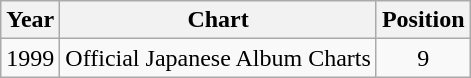<table class="wikitable">
<tr>
<th>Year</th>
<th>Chart</th>
<th>Position</th>
</tr>
<tr>
<td>1999</td>
<td>Official Japanese Album Charts</td>
<td align="center">9</td>
</tr>
</table>
